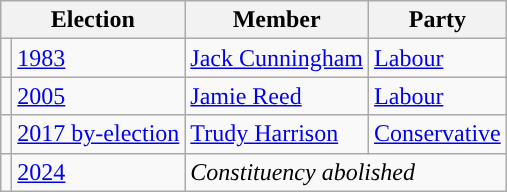<table class="wikitable">
<tr>
<th colspan="2">Election</th>
<th>Member</th>
<th>Party</th>
</tr>
<tr>
<td style="color:inherit;background-color: "></td>
<td><a href='#'>1983</a></td>
<td rowspan="1"><a href='#'>Jack Cunningham</a></td>
<td rowspan="1"><a href='#'>Labour</a></td>
</tr>
<tr>
<td style="color:inherit;background-color: "></td>
<td><a href='#'>2005</a></td>
<td rowspan="1"><a href='#'>Jamie Reed</a></td>
<td rowspan="1"><a href='#'>Labour</a></td>
</tr>
<tr>
<td style="color:inherit;background-color: "></td>
<td><a href='#'>2017 by-election</a></td>
<td><a href='#'>Trudy Harrison</a></td>
<td><a href='#'>Conservative</a></td>
</tr>
<tr>
<td></td>
<td><a href='#'>2024</a></td>
<td colspan="2"><em>Constituency abolished</em></td>
</tr>
</table>
